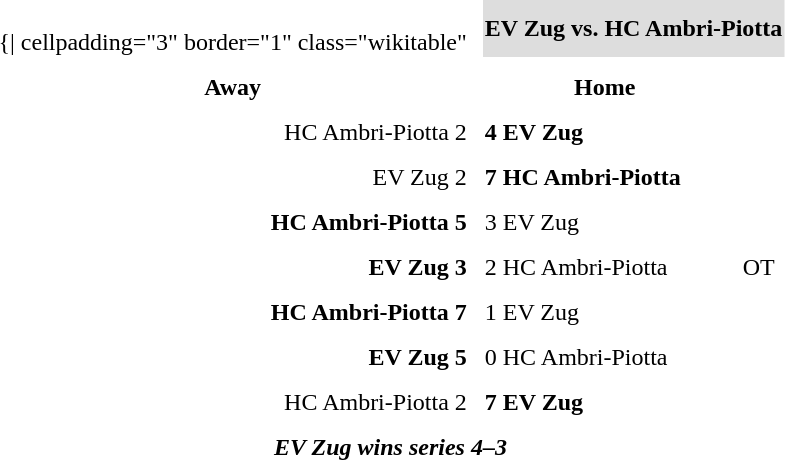<table cellspacing="10">
<tr>
<td valign="top"><br>	{| cellpadding="3" border="1"  class="wikitable"</td>
<th bgcolor="#DDDDDD" colspan="4">EV Zug vs. HC Ambri-Piotta</th>
</tr>
<tr>
<th>Away</th>
<th>Home</th>
</tr>
<tr>
<td align = "right">HC Ambri-Piotta 2</td>
<td><strong>4 EV Zug</strong></td>
<td> </td>
</tr>
<tr>
<td align = "right">EV Zug 2</td>
<td><strong>7 HC Ambri-Piotta</strong></td>
<td> </td>
</tr>
<tr>
<td align = "right"><strong>HC Ambri-Piotta 5</strong></td>
<td>3 EV Zug</td>
<td> </td>
</tr>
<tr>
<td align = "right"><strong>EV Zug 3</strong></td>
<td>2 HC Ambri-Piotta</td>
<td>OT</td>
</tr>
<tr>
<td align = "right"><strong>HC Ambri-Piotta 7</strong></td>
<td>1 EV Zug</td>
<td> </td>
</tr>
<tr>
<td align = "right"><strong>EV Zug 5</strong></td>
<td>0 HC Ambri-Piotta</td>
<td> </td>
</tr>
<tr>
<td align = "right">HC Ambri-Piotta 2</td>
<td><strong>7 EV Zug</strong></td>
<td> </td>
</tr>
<tr align="center">
<td colspan="4"><strong><em>EV Zug wins series 4–3</em></strong></td>
</tr>
</table>
